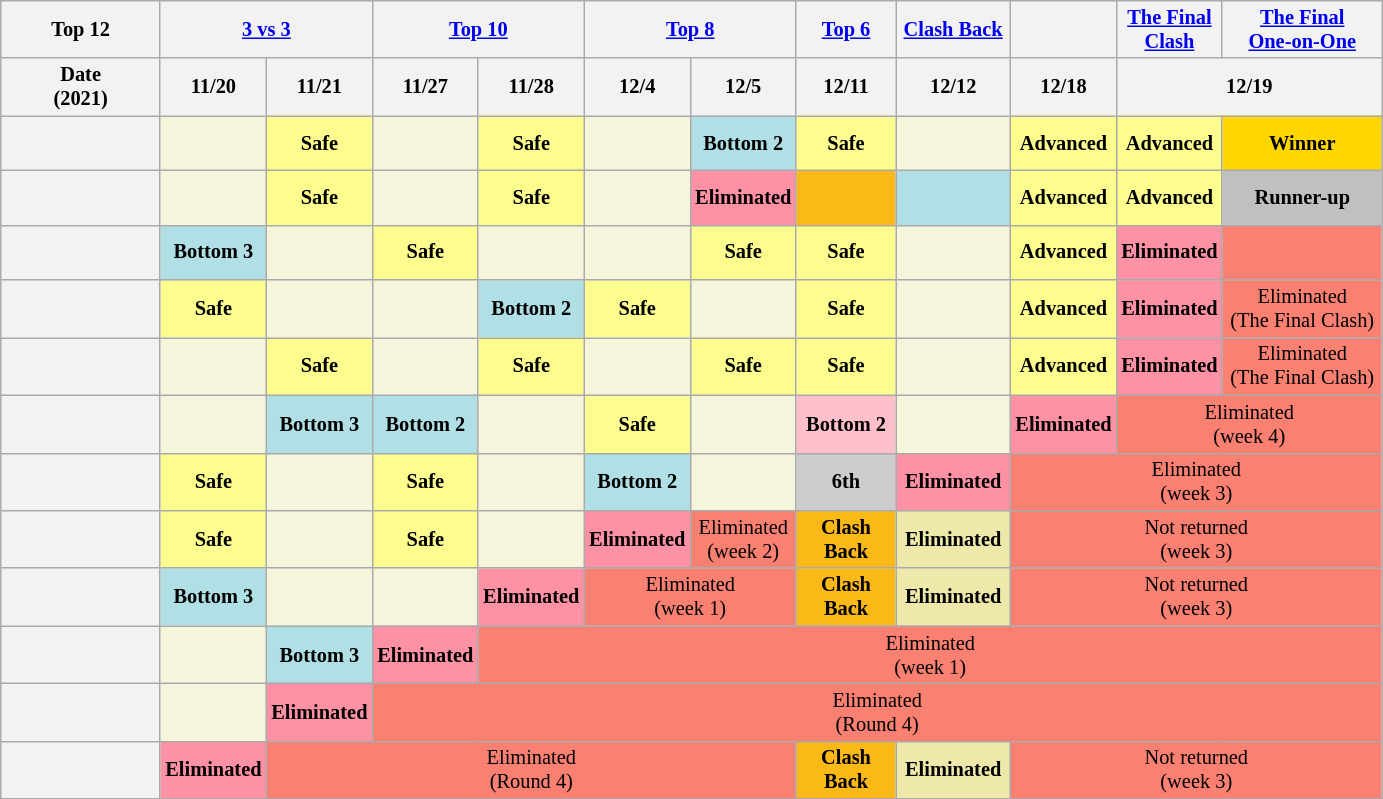<table class="wikitable" style="text-align:center; font-size:85%; line-height:16px">
<tr>
<th width=100px>Top 12</th>
<th colspan=2 width=10px><a href='#'>3 vs 3</a></th>
<th colspan=2 width=10px><a href='#'>Top 10</a></th>
<th colspan=2 width=10px><a href='#'>Top 8</a></th>
<th width=60px><a href='#'>Top 6</a></th>
<th width=70px><a href='#'>Clash Back</a></th>
<th width=10px></th>
<th width=10px><a href='#'>The Final Clash</a></th>
<th width=100px><a href='#'>The Final<br>One-on-One</a></th>
</tr>
<tr>
<th>Date<br>(2021)</th>
<th width=10px>11/20</th>
<th width=10px>11/21</th>
<th width=10px>11/27</th>
<th width=10px>11/28</th>
<th width=10px>12/4</th>
<th width=10px>12/5</th>
<th width=10px>12/11</th>
<th width=10px>12/12</th>
<th width=10px>12/18</th>
<th colspan=2 width=10px>12/19</th>
</tr>
<tr>
<th></th>
<td style="background:#F5F5DC;"></td>
<td style="background:#fdfc8f;"><strong>Safe</strong></td>
<td style="background:#F5F5DC;"></td>
<td style="background:#fdfc8f;"><strong>Safe</strong></td>
<td style="background:#F5F5DC;"></td>
<td style="background:#b0e0e6;"><strong>Bottom 2</strong></td>
<td style="background:#fdfc8f;"><strong>Safe</strong></td>
<td style="background:#F5F5DC;"></td>
<td style="background:#fdfc8f;"><strong>Advanced</strong></td>
<td style="background:#fdfc8f;"><strong>Advanced</strong></td>
<td style="background:gold;" height=30px><strong>Winner</strong></td>
</tr>
<tr>
<th></th>
<td style="background:#F5F5DC;"></td>
<td style="background:#fdfc8f;"><strong>Safe</strong></td>
<td style="background:#F5F5DC;"></td>
<td style="background:#fdfc8f;"><strong>Safe</strong></td>
<td style="background:#F5F5DC;"></td>
<td style="background:#FF91A4;"><strong>Eliminated</strong></td>
<td style="background:#FBB917"></td>
<td style="background:#b0e0e6;"></td>
<td style="background:#fdfc8f;"><strong>Advanced</strong></td>
<td style="background:#fdfc8f;"><strong>Advanced</strong></td>
<td style="background:silver;" height=30px><strong>Runner-up</strong></td>
</tr>
<tr>
<th></th>
<td style="background:#b0e0e6;"><strong>Bottom 3</strong></td>
<td style="background:#F5F5DC;"></td>
<td style="background:#fdfc8f;"><strong>Safe</strong></td>
<td style="background:#F5F5DC;"></td>
<td style="background:#F5F5DC;"></td>
<td style="background:#fdfc8f;"><strong>Safe</strong></td>
<td style="background:#fdfc8f;"><strong>Safe</strong></td>
<td style="background:#F5F5DC;"></td>
<td style="background:#fdfc8f;"><strong>Advanced</strong></td>
<td style="background:#FF91A4;"><strong>Eliminated</strong></td>
<td style="background:salmon;" height=30px></td>
</tr>
<tr>
<th></th>
<td style="background:#fdfc8f;"><strong>Safe</strong></td>
<td style="background:#F5F5DC;"></td>
<td style="background:#F5F5DC;"></td>
<td style="background:#b0e0e6;"><strong>Bottom 2</strong></td>
<td style="background:#fdfc8f;"><strong>Safe</strong></td>
<td style="background:#F5F5DC;"></td>
<td style="background:#fdfc8f;"><strong>Safe</strong></td>
<td style="background:#F5F5DC;"></td>
<td style="background:#fdfc8f;"><strong>Advanced</strong></td>
<td style="background:#FF91A4;"><strong>Eliminated</strong></td>
<td style="background:salmon;" height=30px>Eliminated<br>(The Final Clash)</td>
</tr>
<tr>
<th></th>
<td style="background:#F5F5DC;"></td>
<td style="background:#fdfc8f;"><strong>Safe</strong></td>
<td style="background:#F5F5DC;"></td>
<td style="background:#fdfc8f;"><strong>Safe</strong></td>
<td style="background:#F5F5DC;"></td>
<td style="background:#fdfc8f;"><strong>Safe</strong></td>
<td style="background:#fdfc8f;"><strong>Safe</strong></td>
<td style="background:#F5F5DC;"></td>
<td style="background:#fdfc8f;"><strong>Advanced</strong></td>
<td style="background:#FF91A4;"><strong>Eliminated</strong></td>
<td style="background:salmon;" height=30px>Eliminated<br>(The Final Clash)</td>
</tr>
<tr>
<th></th>
<td style="background:#F5F5DC;"></td>
<td style="background:#b0e0e6;"><strong>Bottom 3</strong></td>
<td style="background:#b0e0e6;"><strong>Bottom 2</strong></td>
<td style="background:#F5F5DC;"></td>
<td style="background:#fdfc8f;"><strong>Safe</strong></td>
<td style="background:#F5F5DC;"></td>
<td style="background:pink;"><strong>Bottom 2</strong></td>
<td style="background:#F5F5DC;"></td>
<td style="background:#FF91A4;"><strong>Eliminated</strong></td>
<td colspan="2" style="background:salmon;">Eliminated<br>(week 4)</td>
</tr>
<tr>
<th></th>
<td style="background:#fdfc8f;"><strong>Safe</strong></td>
<td style="background:#F5F5DC;"></td>
<td style="background:#fdfc8f;"><strong>Safe</strong></td>
<td style="background:#F5F5DC;"></td>
<td style="background:#b0e0e6;"><strong>Bottom 2</strong></td>
<td style="background:#F5F5DC;"></td>
<td style="background:#ccc;"><strong>6th</strong></td>
<td style="background:#FF91A4;"><strong>Eliminated</strong></td>
<td colspan="3" style="background:salmon;">Eliminated<br>(week 3)</td>
</tr>
<tr>
<th></th>
<td style="background:#fdfc8f;"><strong>Safe</strong></td>
<td style="background:#F5F5DC;"></td>
<td style="background:#fdfc8f;"><strong>Safe</strong></td>
<td style="background:#F5F5DC;"></td>
<td style="background:#FF91A4;"><strong>Eliminated</strong></td>
<td colspan="1" style="background:salmon;">Eliminated<br>(week 2)</td>
<td style="background:#FBB917"><strong>Clash Back</strong></td>
<td style="background:#EEE8AA;"><strong>Eliminated</strong></td>
<td colspan="3" style="background:salmon;">Not returned<br>(week 3)</td>
</tr>
<tr>
<th></th>
<td style="background:#b0e0e6;"><strong>Bottom 3</strong></td>
<td style="background:#F5F5DC;"></td>
<td style="background:#F5F5DC;"></td>
<td style="background:#FF91A4;"><strong>Eliminated</strong></td>
<td colspan="2" style="background:salmon;">Eliminated<br>(week 1)</td>
<td style="background:#FBB917"><strong>Clash Back</strong></td>
<td style="background:#EEE8AA;"><strong>Eliminated</strong></td>
<td colspan="3" style="background:salmon;">Not returned<br>(week 3)</td>
</tr>
<tr>
<th></th>
<td style="background:#F5F5DC;"></td>
<td style="background:#b0e0e6;"><strong>Bottom 3</strong></td>
<td style="background:#FF91A4;"><strong>Eliminated</strong></td>
<td colspan="8" style="background:salmon;">Eliminated<br>(week 1)</td>
</tr>
<tr>
<th></th>
<td style="background:#F5F5DC;"></td>
<td style="background:#FF91A4;"><strong>Eliminated</strong></td>
<td colspan="9" style="background:salmon;">Eliminated<br>(Round 4)</td>
</tr>
<tr>
<th></th>
<td style="background:#FF91A4;"><strong>Eliminated</strong></td>
<td colspan="5" style="background:salmon;">Eliminated<br>(Round 4)</td>
<td style="background:#FBB917"><strong>Clash Back</strong></td>
<td style="background:#EEE8AA;"><strong>Eliminated</strong></td>
<td colspan="3" style="background:salmon;">Not returned<br>(week 3)</td>
</tr>
</table>
